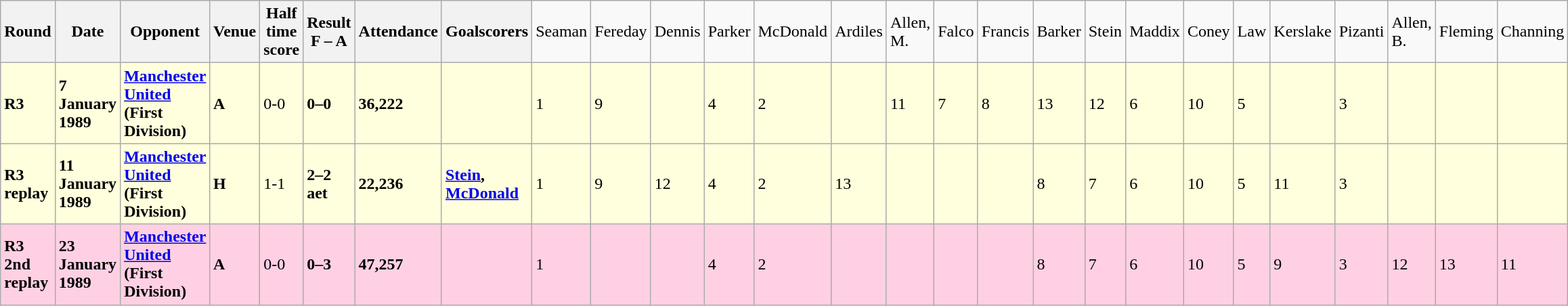<table class="wikitable">
<tr>
<th>Round</th>
<th>Date</th>
<th>Opponent</th>
<th>Venue</th>
<th><strong>Half time score</strong></th>
<th><strong>Result</strong><br><strong>F – A</strong></th>
<th>Attendance</th>
<th>Goalscorers</th>
<td>Seaman</td>
<td>Fereday</td>
<td>Dennis</td>
<td>Parker</td>
<td>McDonald</td>
<td>Ardiles</td>
<td>Allen, M.</td>
<td>Falco</td>
<td>Francis</td>
<td>Barker</td>
<td>Stein</td>
<td>Maddix</td>
<td>Coney</td>
<td>Law</td>
<td>Kerslake</td>
<td>Pizanti</td>
<td>Allen, B.</td>
<td>Fleming</td>
<td>Channing</td>
</tr>
<tr style="background-color: #ffffdd;">
<td><strong>R3</strong></td>
<td><strong>7 January 1989</strong></td>
<td><strong><a href='#'>Manchester United</a> (First Division)</strong></td>
<td><strong>A</strong></td>
<td>0-0</td>
<td><strong>0–0</strong></td>
<td><strong>36,222</strong></td>
<td></td>
<td>1</td>
<td>9</td>
<td></td>
<td>4</td>
<td>2</td>
<td></td>
<td>11</td>
<td>7</td>
<td>8</td>
<td>13</td>
<td>12</td>
<td>6</td>
<td>10</td>
<td>5</td>
<td></td>
<td>3</td>
<td></td>
<td></td>
<td></td>
</tr>
<tr style="background-color: #ffffdd;">
<td><strong>R3 replay</strong></td>
<td><strong>11 January 1989</strong></td>
<td><strong><a href='#'>Manchester United</a> (First Division)</strong></td>
<td><strong>H</strong></td>
<td>1-1</td>
<td><strong>2–2 aet</strong></td>
<td><strong>22,236</strong></td>
<td><strong><a href='#'>Stein</a>, <a href='#'>McDonald</a></strong></td>
<td>1</td>
<td>9</td>
<td>12</td>
<td>4</td>
<td>2</td>
<td>13</td>
<td></td>
<td></td>
<td></td>
<td>8</td>
<td>7</td>
<td>6</td>
<td>10</td>
<td>5</td>
<td>11</td>
<td>3</td>
<td></td>
<td></td>
<td></td>
</tr>
<tr style="background-color: #ffd0e3;">
<td><strong>R3 2nd replay</strong></td>
<td><strong>23 January 1989</strong></td>
<td><strong><a href='#'>Manchester United</a> (First Division)</strong></td>
<td><strong>A</strong></td>
<td>0-0</td>
<td><strong>0–3</strong></td>
<td><strong>47,257</strong></td>
<td></td>
<td>1</td>
<td></td>
<td></td>
<td>4</td>
<td>2</td>
<td></td>
<td></td>
<td></td>
<td></td>
<td>8</td>
<td>7</td>
<td>6</td>
<td>10</td>
<td>5</td>
<td>9</td>
<td>3</td>
<td>12</td>
<td>13</td>
<td>11</td>
</tr>
</table>
